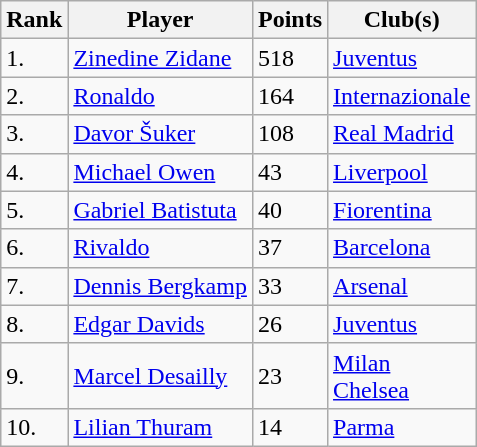<table class="sortable wikitable">
<tr>
<th>Rank</th>
<th>Player</th>
<th>Points</th>
<th>Club(s)</th>
</tr>
<tr>
<td>1.</td>
<td> <a href='#'>Zinedine Zidane</a></td>
<td>518</td>
<td> <a href='#'>Juventus</a></td>
</tr>
<tr>
<td>2.</td>
<td> <a href='#'>Ronaldo</a></td>
<td>164</td>
<td> <a href='#'>Internazionale</a></td>
</tr>
<tr>
<td>3.</td>
<td> <a href='#'>Davor Šuker</a></td>
<td>108</td>
<td> <a href='#'>Real Madrid</a></td>
</tr>
<tr>
<td>4.</td>
<td> <a href='#'>Michael Owen</a></td>
<td>43</td>
<td> <a href='#'>Liverpool</a></td>
</tr>
<tr>
<td>5.</td>
<td> <a href='#'>Gabriel Batistuta</a></td>
<td>40</td>
<td> <a href='#'>Fiorentina</a></td>
</tr>
<tr>
<td>6.</td>
<td> <a href='#'>Rivaldo</a></td>
<td>37</td>
<td> <a href='#'>Barcelona</a></td>
</tr>
<tr>
<td>7.</td>
<td> <a href='#'>Dennis Bergkamp</a></td>
<td>33</td>
<td> <a href='#'>Arsenal</a></td>
</tr>
<tr>
<td>8.</td>
<td> <a href='#'>Edgar Davids</a></td>
<td>26</td>
<td> <a href='#'>Juventus</a></td>
</tr>
<tr>
<td>9.</td>
<td> <a href='#'>Marcel Desailly</a></td>
<td>23</td>
<td> <a href='#'>Milan</a><br>  <a href='#'>Chelsea</a></td>
</tr>
<tr>
<td>10.</td>
<td> <a href='#'>Lilian Thuram</a></td>
<td>14</td>
<td> <a href='#'>Parma</a></td>
</tr>
</table>
